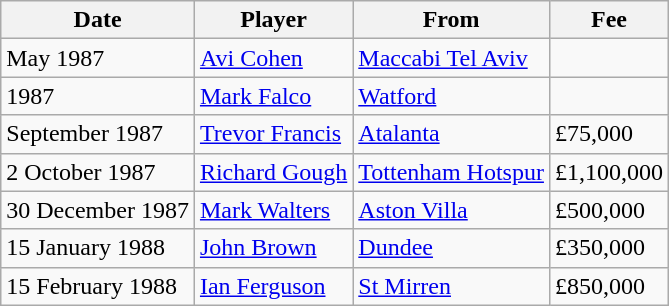<table class="wikitable sortable">
<tr>
<th>Date</th>
<th>Player</th>
<th>From</th>
<th>Fee</th>
</tr>
<tr>
<td>May 1987</td>
<td> <a href='#'>Avi Cohen</a></td>
<td> <a href='#'>Maccabi Tel Aviv</a></td>
<td></td>
</tr>
<tr>
<td>1987</td>
<td> <a href='#'>Mark Falco</a></td>
<td> <a href='#'>Watford</a></td>
<td></td>
</tr>
<tr>
<td>September 1987</td>
<td> <a href='#'>Trevor Francis</a></td>
<td> <a href='#'>Atalanta</a></td>
<td>£75,000</td>
</tr>
<tr>
<td>2 October 1987</td>
<td> <a href='#'>Richard Gough</a></td>
<td> <a href='#'>Tottenham Hotspur</a></td>
<td>£1,100,000</td>
</tr>
<tr>
<td>30 December 1987</td>
<td> <a href='#'>Mark Walters</a></td>
<td> <a href='#'>Aston Villa</a></td>
<td>£500,000</td>
</tr>
<tr>
<td>15 January 1988</td>
<td> <a href='#'>John Brown</a></td>
<td> <a href='#'>Dundee</a></td>
<td>£350,000</td>
</tr>
<tr>
<td>15 February 1988</td>
<td> <a href='#'>Ian Ferguson</a></td>
<td> <a href='#'>St Mirren</a></td>
<td>£850,000</td>
</tr>
</table>
